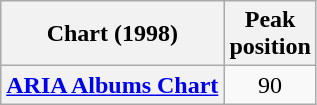<table class="wikitable plainrowheaders">
<tr>
<th scope="col">Chart (1998)</th>
<th scope="col">Peak<br>position</th>
</tr>
<tr>
<th scope="row"><a href='#'>ARIA Albums Chart</a></th>
<td style="text-align:center;">90</td>
</tr>
</table>
